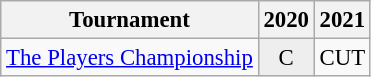<table class="wikitable" style="font-size:95%;text-align:center;">
<tr>
<th>Tournament</th>
<th>2020</th>
<th>2021</th>
</tr>
<tr>
<td align=left><a href='#'>The Players Championship</a></td>
<td style="background:#eeeeee;">C</td>
<td>CUT</td>
</tr>
</table>
